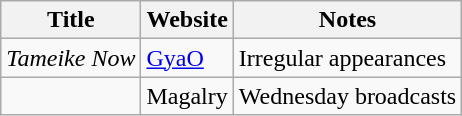<table class="wikitable">
<tr>
<th>Title</th>
<th>Website</th>
<th>Notes</th>
</tr>
<tr>
<td><em>Tameike Now</em></td>
<td><a href='#'>GyaO</a></td>
<td>Irregular appearances</td>
</tr>
<tr>
<td><em></em></td>
<td>Magalry</td>
<td>Wednesday broadcasts</td>
</tr>
</table>
